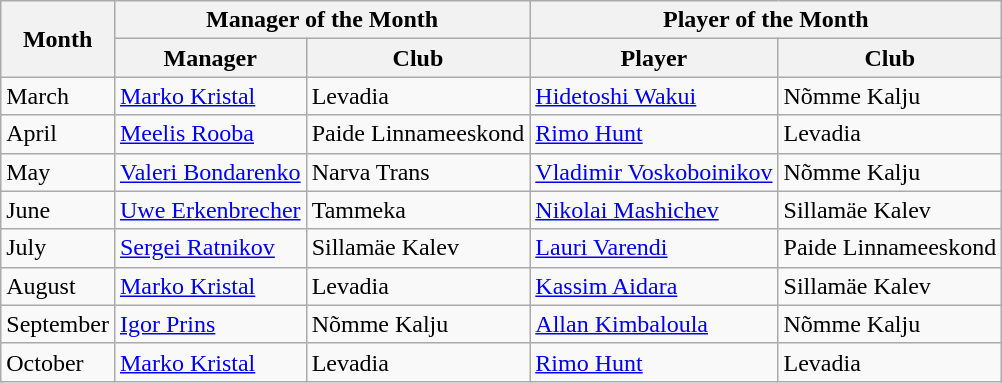<table class="wikitable">
<tr>
<th rowspan="2">Month</th>
<th colspan="2">Manager of the Month</th>
<th colspan="2">Player of the Month</th>
</tr>
<tr>
<th>Manager</th>
<th>Club</th>
<th>Player</th>
<th>Club</th>
</tr>
<tr>
<td>March</td>
<td> <a href='#'>Marko Kristal</a></td>
<td>Levadia</td>
<td> <a href='#'>Hidetoshi Wakui</a></td>
<td>Nõmme Kalju</td>
</tr>
<tr>
<td>April</td>
<td> <a href='#'>Meelis Rooba</a></td>
<td>Paide Linnameeskond</td>
<td> <a href='#'>Rimo Hunt</a></td>
<td>Levadia</td>
</tr>
<tr>
<td>May</td>
<td> <a href='#'>Valeri Bondarenko</a></td>
<td>Narva Trans</td>
<td> <a href='#'>Vladimir Voskoboinikov</a></td>
<td>Nõmme Kalju</td>
</tr>
<tr>
<td>June</td>
<td> <a href='#'>Uwe Erkenbrecher</a></td>
<td>Tammeka</td>
<td> <a href='#'>Nikolai Mashichev</a></td>
<td>Sillamäe Kalev</td>
</tr>
<tr>
<td>July</td>
<td> <a href='#'>Sergei Ratnikov</a></td>
<td>Sillamäe Kalev</td>
<td> <a href='#'>Lauri Varendi</a></td>
<td>Paide Linnameeskond</td>
</tr>
<tr>
<td>August</td>
<td> <a href='#'>Marko Kristal</a></td>
<td>Levadia</td>
<td> <a href='#'>Kassim Aidara</a></td>
<td>Sillamäe Kalev</td>
</tr>
<tr>
<td>September</td>
<td> <a href='#'>Igor Prins</a></td>
<td>Nõmme Kalju</td>
<td> <a href='#'>Allan Kimbaloula</a></td>
<td>Nõmme Kalju</td>
</tr>
<tr>
<td>October</td>
<td> <a href='#'>Marko Kristal</a></td>
<td>Levadia</td>
<td> <a href='#'>Rimo Hunt</a></td>
<td>Levadia</td>
</tr>
</table>
